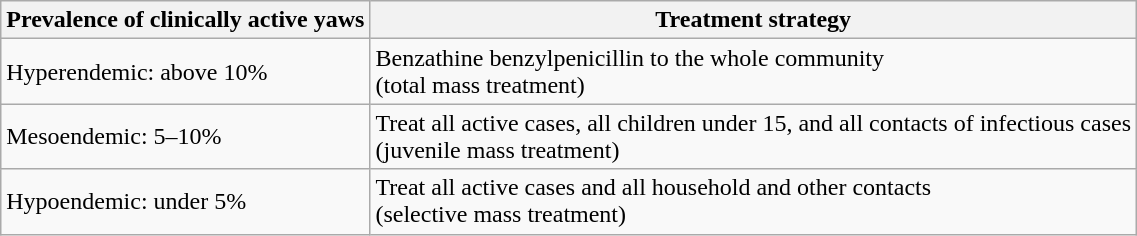<table class="wikitable">
<tr>
<th>Prevalence of clinically active yaws</th>
<th>Treatment strategy</th>
</tr>
<tr>
<td>Hyperendemic: above 10%</td>
<td>Benzathine benzylpenicillin to the whole community<br>(total mass treatment)</td>
</tr>
<tr>
<td>Mesoendemic: 5–10%</td>
<td>Treat all active cases, all children under 15, and all contacts of infectious cases<br>(juvenile mass treatment)</td>
</tr>
<tr>
<td>Hypoendemic: under 5%</td>
<td>Treat all active cases and all household and other contacts<br>(selective mass treatment)</td>
</tr>
</table>
